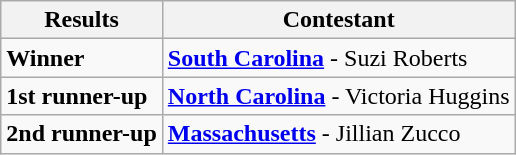<table class="wikitable">
<tr>
<th>Results</th>
<th>Contestant</th>
</tr>
<tr>
<td><strong>Winner</strong></td>
<td> <strong><a href='#'>South Carolina</a></strong> - Suzi Roberts</td>
</tr>
<tr>
<td><strong>1st runner-up</strong></td>
<td> <strong><a href='#'>North Carolina</a></strong> - Victoria Huggins</td>
</tr>
<tr>
<td><strong>2nd runner-up</strong></td>
<td> <strong><a href='#'>Massachusetts</a></strong> - Jillian Zucco</td>
</tr>
</table>
